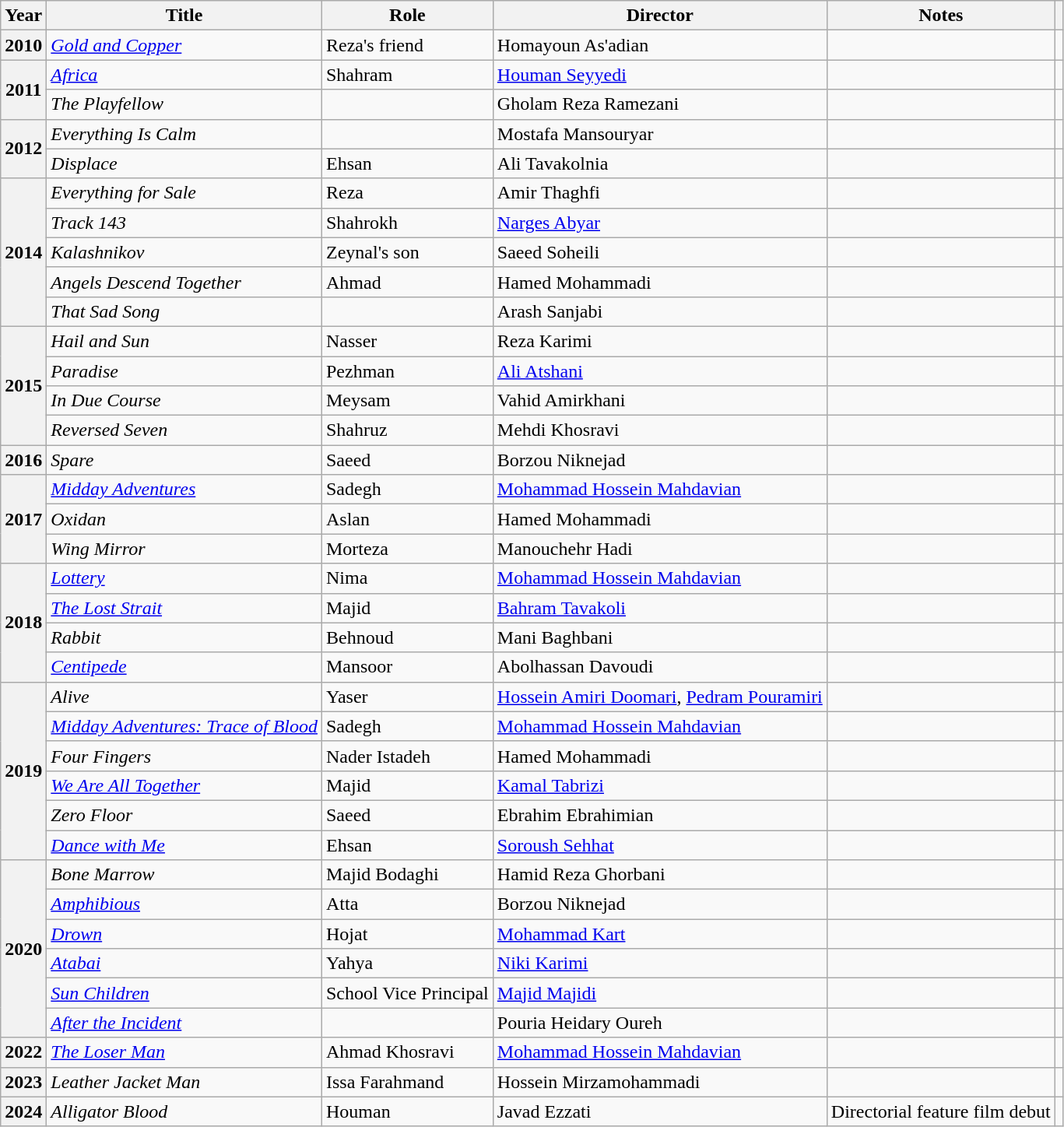<table class="wikitable plainrowheaders sortable"  style=font-size:100%>
<tr>
<th scope="col">Year</th>
<th scope="col">Title</th>
<th scope="col">Role</th>
<th scope="col">Director</th>
<th scope="col" class="unsortable">Notes</th>
<th scope="col" class="unsortable"></th>
</tr>
<tr>
<th scope=row>2010</th>
<td><em><a href='#'>Gold and Copper</a></em></td>
<td>Reza's friend</td>
<td>Homayoun As'adian</td>
<td></td>
<td></td>
</tr>
<tr>
<th scope=row rowspan="2">2011</th>
<td><em><a href='#'>Africa</a></em></td>
<td>Shahram</td>
<td><a href='#'>Houman Seyyedi</a></td>
<td></td>
<td></td>
</tr>
<tr>
<td><em>The Playfellow</em></td>
<td></td>
<td>Gholam Reza Ramezani</td>
<td></td>
<td></td>
</tr>
<tr>
<th scope=row rowspan="2">2012</th>
<td><em>Everything Is Calm</em></td>
<td></td>
<td>Mostafa Mansouryar</td>
<td></td>
<td></td>
</tr>
<tr>
<td><em>Displace</em></td>
<td>Ehsan</td>
<td>Ali Tavakolnia</td>
<td></td>
<td></td>
</tr>
<tr>
<th scope=row rowspan="5">2014</th>
<td><em>Everything for Sale</em></td>
<td>Reza</td>
<td>Amir Thaghfi</td>
<td></td>
<td></td>
</tr>
<tr>
<td><em>Track 143</em></td>
<td>Shahrokh</td>
<td><a href='#'>Narges Abyar</a></td>
<td></td>
<td></td>
</tr>
<tr>
<td><em>Kalashnikov</em></td>
<td>Zeynal's son</td>
<td>Saeed Soheili</td>
<td></td>
<td></td>
</tr>
<tr>
<td><em>Angels Descend Together</em></td>
<td>Ahmad</td>
<td>Hamed Mohammadi</td>
<td></td>
<td></td>
</tr>
<tr>
<td><em>That Sad Song</em></td>
<td></td>
<td>Arash Sanjabi</td>
<td></td>
<td></td>
</tr>
<tr>
<th scope=row rowspan="4">2015</th>
<td><em>Hail and Sun</em></td>
<td>Nasser</td>
<td>Reza Karimi</td>
<td></td>
<td></td>
</tr>
<tr>
<td><em>Paradise</em></td>
<td>Pezhman</td>
<td><a href='#'>Ali Atshani</a></td>
<td></td>
<td></td>
</tr>
<tr>
<td><em>In Due Course</em></td>
<td>Meysam</td>
<td>Vahid Amirkhani</td>
<td></td>
<td></td>
</tr>
<tr>
<td><em>Reversed Seven</em></td>
<td>Shahruz</td>
<td>Mehdi Khosravi</td>
<td></td>
<td></td>
</tr>
<tr>
<th scope=row>2016</th>
<td><em>Spare</em></td>
<td>Saeed</td>
<td>Borzou Niknejad</td>
<td></td>
<td></td>
</tr>
<tr>
<th scope=row rowspan="3">2017</th>
<td><em><a href='#'>Midday Adventures</a></em></td>
<td>Sadegh</td>
<td><a href='#'>Mohammad Hossein Mahdavian</a></td>
<td></td>
<td></td>
</tr>
<tr>
<td><em>Oxidan</em></td>
<td>Aslan</td>
<td>Hamed Mohammadi</td>
<td></td>
<td></td>
</tr>
<tr>
<td><em>Wing Mirror</em></td>
<td>Morteza</td>
<td>Manouchehr Hadi</td>
<td></td>
<td></td>
</tr>
<tr>
<th scope="row" rowspan="4">2018</th>
<td><em><a href='#'>Lottery</a></em></td>
<td>Nima</td>
<td><a href='#'>Mohammad Hossein Mahdavian</a></td>
<td></td>
<td></td>
</tr>
<tr>
<td><em><a href='#'>The Lost Strait</a></em></td>
<td>Majid</td>
<td><a href='#'>Bahram Tavakoli</a></td>
<td></td>
<td></td>
</tr>
<tr>
<td><em>Rabbit</em></td>
<td>Behnoud</td>
<td>Mani Baghbani</td>
<td></td>
<td></td>
</tr>
<tr>
<td><em><a href='#'>Centipede</a></em></td>
<td>Mansoor</td>
<td>Abolhassan Davoudi</td>
<td></td>
<td></td>
</tr>
<tr>
<th scope=row rowspan="6">2019</th>
<td><em>Alive</em></td>
<td>Yaser</td>
<td><a href='#'>Hossein Amiri Doomari</a>, <a href='#'>Pedram Pouramiri</a></td>
<td></td>
<td></td>
</tr>
<tr>
<td><em><a href='#'>Midday Adventures: Trace of Blood</a></em></td>
<td>Sadegh</td>
<td><a href='#'>Mohammad Hossein Mahdavian</a></td>
<td></td>
<td></td>
</tr>
<tr>
<td><em>Four Fingers</em></td>
<td>Nader Istadeh</td>
<td>Hamed Mohammadi</td>
<td></td>
<td></td>
</tr>
<tr>
<td><em><a href='#'>We Are All Together</a></em></td>
<td>Majid</td>
<td><a href='#'>Kamal Tabrizi</a></td>
<td></td>
<td></td>
</tr>
<tr>
<td><em>Zero Floor</em></td>
<td>Saeed</td>
<td>Ebrahim Ebrahimian</td>
<td></td>
<td></td>
</tr>
<tr>
<td><a href='#'><em>Dance with Me</em></a></td>
<td>Ehsan</td>
<td><a href='#'>Soroush Sehhat</a></td>
<td></td>
<td></td>
</tr>
<tr>
<th scope=row rowspan="6">2020</th>
<td><em>Bone Marrow</em></td>
<td>Majid Bodaghi</td>
<td>Hamid Reza Ghorbani</td>
<td></td>
<td></td>
</tr>
<tr>
<td><em><a href='#'>Amphibious</a></em></td>
<td>Atta</td>
<td>Borzou Niknejad</td>
<td></td>
<td></td>
</tr>
<tr>
<td><em><a href='#'>Drown</a></em></td>
<td>Hojat</td>
<td><a href='#'>Mohammad Kart</a></td>
<td></td>
<td></td>
</tr>
<tr>
<td><em><a href='#'>Atabai</a></em></td>
<td>Yahya</td>
<td><a href='#'>Niki Karimi</a></td>
<td></td>
<td></td>
</tr>
<tr>
<td><em><a href='#'>Sun Children</a></em></td>
<td>School Vice Principal</td>
<td><a href='#'>Majid Majidi</a></td>
<td></td>
<td></td>
</tr>
<tr>
<td><em><a href='#'>After the Incident</a></em></td>
<td></td>
<td>Pouria Heidary Oureh</td>
<td></td>
<td></td>
</tr>
<tr>
<th scope=row>2022</th>
<td><em><a href='#'>The Loser Man</a></em></td>
<td>Ahmad Khosravi</td>
<td><a href='#'>Mohammad Hossein Mahdavian</a></td>
<td></td>
<td></td>
</tr>
<tr>
<th scope=row>2023</th>
<td><em>Leather Jacket Man</em></td>
<td>Issa Farahmand</td>
<td>Hossein Mirzamohammadi</td>
<td></td>
<td></td>
</tr>
<tr>
<th scope=row>2024</th>
<td><em>Alligator Blood</em></td>
<td>Houman</td>
<td>Javad Ezzati</td>
<td>Directorial feature film debut</td>
<td></td>
</tr>
</table>
